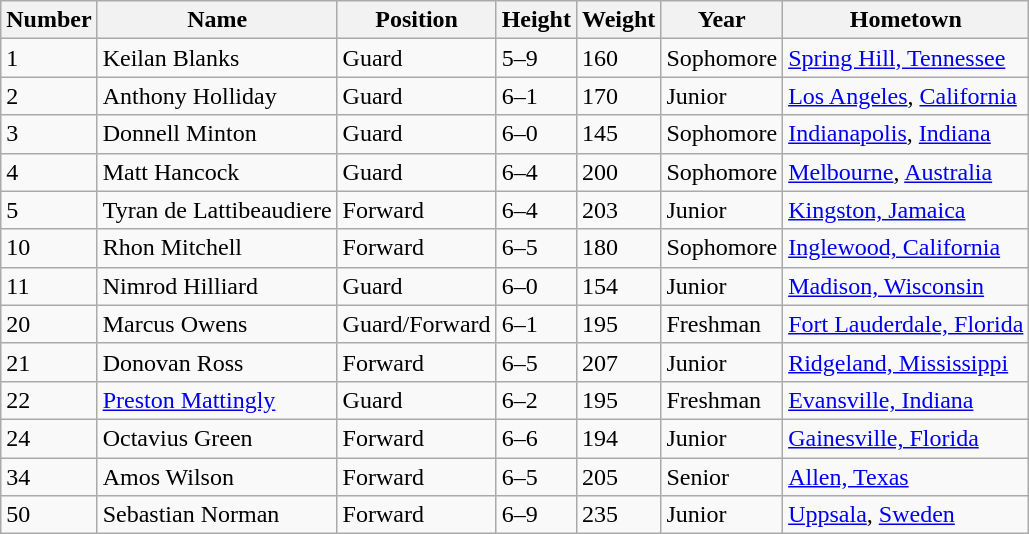<table class="wikitable">
<tr>
<th>Number</th>
<th>Name</th>
<th>Position</th>
<th>Height</th>
<th>Weight</th>
<th>Year</th>
<th>Hometown</th>
</tr>
<tr>
<td>1</td>
<td>Keilan Blanks</td>
<td>Guard</td>
<td>5–9</td>
<td>160</td>
<td>Sophomore</td>
<td><a href='#'>Spring Hill, Tennessee</a></td>
</tr>
<tr>
<td>2</td>
<td>Anthony Holliday</td>
<td>Guard</td>
<td>6–1</td>
<td>170</td>
<td>Junior</td>
<td><a href='#'>Los Angeles</a>, <a href='#'>California</a></td>
</tr>
<tr>
<td>3</td>
<td>Donnell Minton</td>
<td>Guard</td>
<td>6–0</td>
<td>145</td>
<td>Sophomore</td>
<td><a href='#'>Indianapolis</a>, <a href='#'>Indiana</a></td>
</tr>
<tr>
<td>4</td>
<td>Matt Hancock</td>
<td>Guard</td>
<td>6–4</td>
<td>200</td>
<td>Sophomore</td>
<td><a href='#'>Melbourne</a>, <a href='#'>Australia</a></td>
</tr>
<tr>
<td>5</td>
<td>Tyran de Lattibeaudiere</td>
<td>Forward</td>
<td>6–4</td>
<td>203</td>
<td>Junior</td>
<td><a href='#'>Kingston, Jamaica</a></td>
</tr>
<tr>
<td>10</td>
<td>Rhon Mitchell</td>
<td>Forward</td>
<td>6–5</td>
<td>180</td>
<td>Sophomore</td>
<td><a href='#'>Inglewood, California</a></td>
</tr>
<tr>
<td>11</td>
<td>Nimrod Hilliard</td>
<td>Guard</td>
<td>6–0</td>
<td>154</td>
<td>Junior</td>
<td><a href='#'>Madison, Wisconsin</a></td>
</tr>
<tr>
<td>20</td>
<td>Marcus Owens</td>
<td>Guard/Forward</td>
<td>6–1</td>
<td>195</td>
<td>Freshman</td>
<td><a href='#'>Fort Lauderdale, Florida</a></td>
</tr>
<tr>
<td>21</td>
<td>Donovan Ross</td>
<td>Forward</td>
<td>6–5</td>
<td>207</td>
<td>Junior</td>
<td><a href='#'>Ridgeland, Mississippi</a></td>
</tr>
<tr>
<td>22</td>
<td><a href='#'>Preston Mattingly</a></td>
<td>Guard</td>
<td>6–2</td>
<td>195</td>
<td>Freshman</td>
<td><a href='#'>Evansville, Indiana</a></td>
</tr>
<tr>
<td>24</td>
<td>Octavius Green</td>
<td>Forward</td>
<td>6–6</td>
<td>194</td>
<td>Junior</td>
<td><a href='#'>Gainesville, Florida</a></td>
</tr>
<tr>
<td>34</td>
<td>Amos Wilson</td>
<td>Forward</td>
<td>6–5</td>
<td>205</td>
<td>Senior</td>
<td><a href='#'>Allen, Texas</a></td>
</tr>
<tr>
<td>50</td>
<td>Sebastian Norman</td>
<td>Forward</td>
<td>6–9</td>
<td>235</td>
<td>Junior</td>
<td><a href='#'>Uppsala</a>, <a href='#'>Sweden</a></td>
</tr>
</table>
